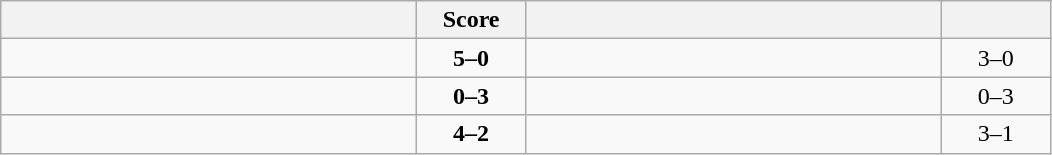<table class="wikitable" style="text-align: center; ">
<tr>
<th align="right" width="270"></th>
<th width="65">Score</th>
<th align="left" width="270"></th>
<th width="65"></th>
</tr>
<tr>
<td align="left"><strong></strong></td>
<td><strong>5–0</strong></td>
<td align="left"></td>
<td>3–0 <strong></strong></td>
</tr>
<tr>
<td align="left"></td>
<td><strong>0–3</strong></td>
<td align="left"><strong></strong></td>
<td>0–3 <strong></strong></td>
</tr>
<tr>
<td align="left"><strong></strong></td>
<td><strong>4–2</strong></td>
<td align="left"></td>
<td>3–1 <strong></strong></td>
</tr>
</table>
